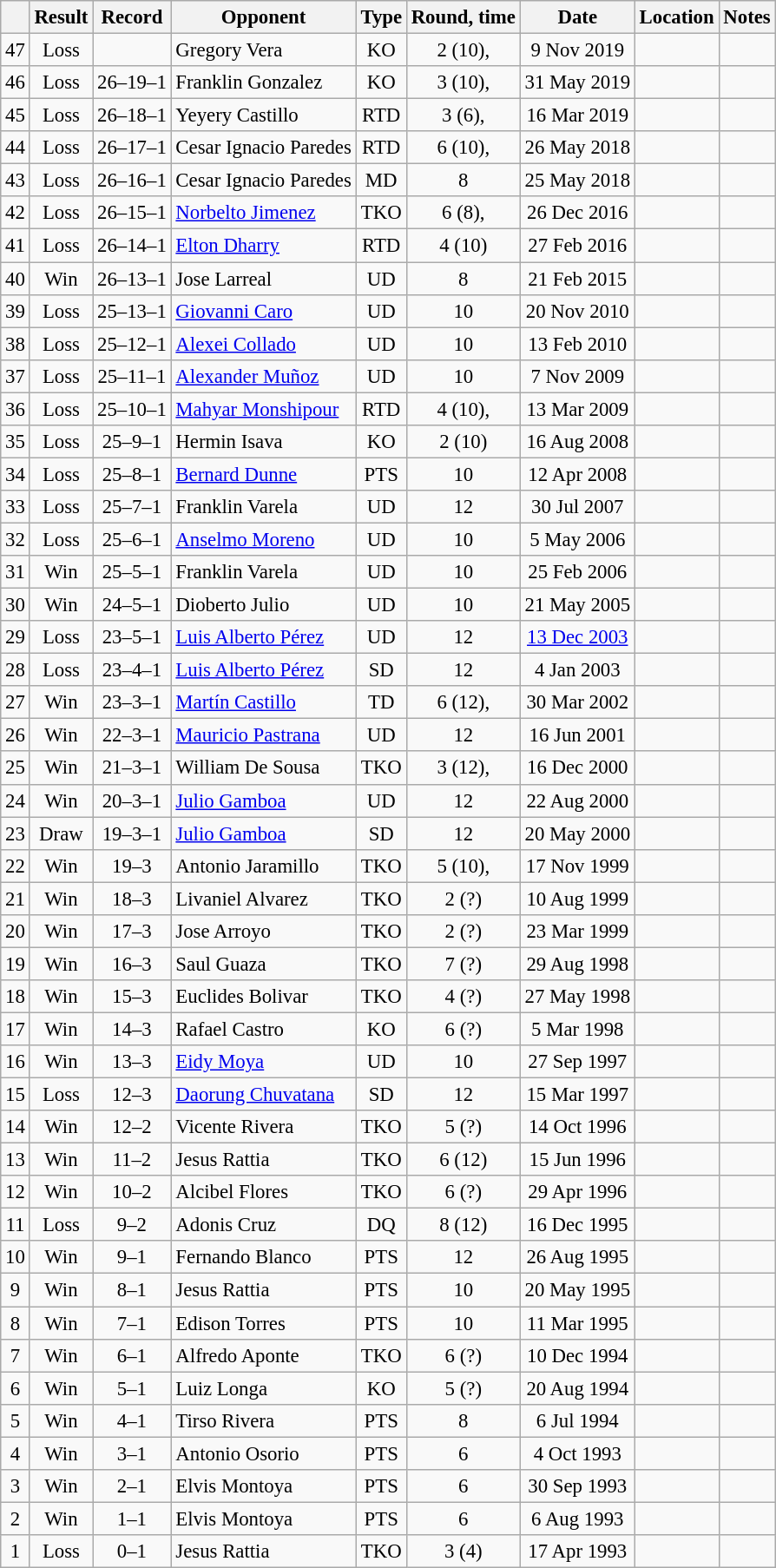<table class="wikitable" style="text-align:center; font-size:95%">
<tr>
<th></th>
<th>Result</th>
<th>Record</th>
<th>Opponent</th>
<th>Type</th>
<th>Round, time</th>
<th>Date</th>
<th>Location</th>
<th>Notes</th>
</tr>
<tr>
<td>47</td>
<td>Loss</td>
<td></td>
<td align=left>Gregory Vera</td>
<td>KO</td>
<td>2 (10), </td>
<td>9 Nov 2019</td>
<td align=left></td>
<td></td>
</tr>
<tr>
<td>46</td>
<td>Loss</td>
<td>26–19–1</td>
<td align=left>Franklin Gonzalez</td>
<td>KO</td>
<td>3 (10), </td>
<td>31 May 2019</td>
<td align=left></td>
<td></td>
</tr>
<tr>
<td>45</td>
<td>Loss</td>
<td>26–18–1</td>
<td align=left>Yeyery Castillo</td>
<td>RTD</td>
<td>3 (6), </td>
<td>16 Mar 2019</td>
<td align=left></td>
<td></td>
</tr>
<tr>
<td>44</td>
<td>Loss</td>
<td>26–17–1</td>
<td align=left>Cesar Ignacio Paredes</td>
<td>RTD</td>
<td>6 (10), </td>
<td>26 May 2018</td>
<td align=left></td>
<td></td>
</tr>
<tr>
<td>43</td>
<td>Loss</td>
<td>26–16–1</td>
<td align=left>Cesar Ignacio Paredes</td>
<td>MD</td>
<td>8</td>
<td>25 May 2018</td>
<td align=left></td>
<td></td>
</tr>
<tr>
<td>42</td>
<td>Loss</td>
<td>26–15–1</td>
<td align=left><a href='#'>Norbelto Jimenez</a></td>
<td>TKO</td>
<td>6 (8), </td>
<td>26 Dec 2016</td>
<td align=left></td>
<td></td>
</tr>
<tr>
<td>41</td>
<td>Loss</td>
<td>26–14–1</td>
<td align=left><a href='#'>Elton Dharry</a></td>
<td>RTD</td>
<td>4 (10)</td>
<td>27 Feb 2016</td>
<td align=left></td>
<td></td>
</tr>
<tr>
<td>40</td>
<td>Win</td>
<td>26–13–1</td>
<td align=left>Jose Larreal</td>
<td>UD</td>
<td>8</td>
<td>21 Feb 2015</td>
<td align=left></td>
<td></td>
</tr>
<tr>
<td>39</td>
<td>Loss</td>
<td>25–13–1</td>
<td align=left><a href='#'>Giovanni Caro</a></td>
<td>UD</td>
<td>10</td>
<td>20 Nov 2010</td>
<td align=left></td>
<td></td>
</tr>
<tr>
<td>38</td>
<td>Loss</td>
<td>25–12–1</td>
<td align=left><a href='#'>Alexei Collado</a></td>
<td>UD</td>
<td>10</td>
<td>13 Feb 2010</td>
<td align=left></td>
<td align=left></td>
</tr>
<tr>
<td>37</td>
<td>Loss</td>
<td>25–11–1</td>
<td align=left><a href='#'>Alexander Muñoz</a></td>
<td>UD</td>
<td>10</td>
<td>7 Nov 2009</td>
<td align=left></td>
<td></td>
</tr>
<tr>
<td>36</td>
<td>Loss</td>
<td>25–10–1</td>
<td align=left><a href='#'>Mahyar Monshipour</a></td>
<td>RTD</td>
<td>4 (10), </td>
<td>13 Mar 2009</td>
<td align=left></td>
<td align=left></td>
</tr>
<tr>
<td>35</td>
<td>Loss</td>
<td>25–9–1</td>
<td align=left>Hermin Isava</td>
<td>KO</td>
<td>2 (10)</td>
<td>16 Aug 2008</td>
<td align=left></td>
<td></td>
</tr>
<tr>
<td>34</td>
<td>Loss</td>
<td>25–8–1</td>
<td align=left><a href='#'>Bernard Dunne</a></td>
<td>PTS</td>
<td>10</td>
<td>12 Apr 2008</td>
<td align=left></td>
<td></td>
</tr>
<tr>
<td>33</td>
<td>Loss</td>
<td>25–7–1</td>
<td align=left>Franklin Varela</td>
<td>UD</td>
<td>12</td>
<td>30 Jul 2007</td>
<td align=left></td>
<td align=left></td>
</tr>
<tr>
<td>32</td>
<td>Loss</td>
<td>25–6–1</td>
<td align=left><a href='#'>Anselmo Moreno</a></td>
<td>UD</td>
<td>10</td>
<td>5 May 2006</td>
<td align=left></td>
<td align=left></td>
</tr>
<tr>
<td>31</td>
<td>Win</td>
<td>25–5–1</td>
<td align=left>Franklin Varela</td>
<td>UD</td>
<td>10</td>
<td>25 Feb 2006</td>
<td align=left></td>
<td></td>
</tr>
<tr>
<td>30</td>
<td>Win</td>
<td>24–5–1</td>
<td align=left>Dioberto Julio</td>
<td>UD</td>
<td>10</td>
<td>21 May 2005</td>
<td align=left></td>
<td></td>
</tr>
<tr>
<td>29</td>
<td>Loss</td>
<td>23–5–1</td>
<td align=left><a href='#'>Luis Alberto Pérez</a></td>
<td>UD</td>
<td>12</td>
<td><a href='#'>13 Dec 2003</a></td>
<td align=left></td>
<td align=left></td>
</tr>
<tr>
<td>28</td>
<td>Loss</td>
<td>23–4–1</td>
<td align=left><a href='#'>Luis Alberto Pérez</a></td>
<td>SD</td>
<td>12</td>
<td>4 Jan 2003</td>
<td align=left></td>
<td align=left></td>
</tr>
<tr>
<td>27</td>
<td>Win</td>
<td>23–3–1</td>
<td align=left><a href='#'>Martín Castillo</a></td>
<td>TD</td>
<td>6 (12), </td>
<td>30 Mar 2002</td>
<td align=left></td>
<td align=left></td>
</tr>
<tr>
<td>26</td>
<td>Win</td>
<td>22–3–1</td>
<td align=left><a href='#'>Mauricio Pastrana</a></td>
<td>UD</td>
<td>12</td>
<td>16 Jun 2001</td>
<td align=left></td>
<td align=left></td>
</tr>
<tr>
<td>25</td>
<td>Win</td>
<td>21–3–1</td>
<td align=left>William De Sousa</td>
<td>TKO</td>
<td>3 (12), </td>
<td>16 Dec 2000</td>
<td align=left></td>
<td align=left></td>
</tr>
<tr>
<td>24</td>
<td>Win</td>
<td>20–3–1</td>
<td align=left><a href='#'>Julio Gamboa</a></td>
<td>UD</td>
<td>12</td>
<td>22 Aug 2000</td>
<td align=left></td>
<td align=left></td>
</tr>
<tr>
<td>23</td>
<td>Draw</td>
<td>19–3–1</td>
<td align=left><a href='#'>Julio Gamboa</a></td>
<td>SD</td>
<td>12</td>
<td>20 May 2000</td>
<td align=left></td>
<td align=left></td>
</tr>
<tr>
<td>22</td>
<td>Win</td>
<td>19–3</td>
<td align=left>Antonio Jaramillo</td>
<td>TKO</td>
<td>5 (10), </td>
<td>17 Nov 1999</td>
<td align=left></td>
<td></td>
</tr>
<tr>
<td>21</td>
<td>Win</td>
<td>18–3</td>
<td align=left>Livaniel Alvarez</td>
<td>TKO</td>
<td>2 (?)</td>
<td>10 Aug 1999</td>
<td align=left></td>
<td></td>
</tr>
<tr>
<td>20</td>
<td>Win</td>
<td>17–3</td>
<td align=left>Jose Arroyo</td>
<td>TKO</td>
<td>2 (?)</td>
<td>23 Mar 1999</td>
<td align=left></td>
<td></td>
</tr>
<tr>
<td>19</td>
<td>Win</td>
<td>16–3</td>
<td align=left>Saul Guaza</td>
<td>TKO</td>
<td>7 (?)</td>
<td>29 Aug 1998</td>
<td align=left></td>
<td></td>
</tr>
<tr>
<td>18</td>
<td>Win</td>
<td>15–3</td>
<td align=left>Euclides Bolivar</td>
<td>TKO</td>
<td>4 (?)</td>
<td>27 May 1998</td>
<td align=left></td>
<td></td>
</tr>
<tr>
<td>17</td>
<td>Win</td>
<td>14–3</td>
<td align=left>Rafael Castro</td>
<td>KO</td>
<td>6 (?)</td>
<td>5 Mar 1998</td>
<td align=left></td>
<td></td>
</tr>
<tr>
<td>16</td>
<td>Win</td>
<td>13–3</td>
<td align=left><a href='#'>Eidy Moya</a></td>
<td>UD</td>
<td>10</td>
<td>27 Sep 1997</td>
<td align=left></td>
<td></td>
</tr>
<tr>
<td>15</td>
<td>Loss</td>
<td>12–3</td>
<td align=left><a href='#'>Daorung Chuvatana</a></td>
<td>SD</td>
<td>12</td>
<td>15 Mar 1997</td>
<td align=left></td>
<td align=left></td>
</tr>
<tr>
<td>14</td>
<td>Win</td>
<td>12–2</td>
<td align=left>Vicente Rivera</td>
<td>TKO</td>
<td>5 (?)</td>
<td>14 Oct 1996</td>
<td align=left></td>
<td></td>
</tr>
<tr>
<td>13</td>
<td>Win</td>
<td>11–2</td>
<td align=left>Jesus Rattia</td>
<td>TKO</td>
<td>6 (12)</td>
<td>15 Jun 1996</td>
<td align=left></td>
<td align=left></td>
</tr>
<tr>
<td>12</td>
<td>Win</td>
<td>10–2</td>
<td align=left>Alcibel Flores</td>
<td>TKO</td>
<td>6 (?)</td>
<td>29 Apr 1996</td>
<td align=left></td>
<td></td>
</tr>
<tr>
<td>11</td>
<td>Loss</td>
<td>9–2</td>
<td align=left>Adonis Cruz</td>
<td>DQ</td>
<td>8 (12)</td>
<td>16 Dec 1995</td>
<td align=left></td>
<td align=left></td>
</tr>
<tr>
<td>10</td>
<td>Win</td>
<td>9–1</td>
<td align=left>Fernando Blanco</td>
<td>PTS</td>
<td>12</td>
<td>26 Aug 1995</td>
<td align=left></td>
<td align=left></td>
</tr>
<tr>
<td>9</td>
<td>Win</td>
<td>8–1</td>
<td align=left>Jesus Rattia</td>
<td>PTS</td>
<td>10</td>
<td>20 May 1995</td>
<td align=left></td>
<td></td>
</tr>
<tr>
<td>8</td>
<td>Win</td>
<td>7–1</td>
<td align=left>Edison Torres</td>
<td>PTS</td>
<td>10</td>
<td>11 Mar 1995</td>
<td align=left></td>
<td></td>
</tr>
<tr>
<td>7</td>
<td>Win</td>
<td>6–1</td>
<td align=left>Alfredo Aponte</td>
<td>TKO</td>
<td>6 (?)</td>
<td>10 Dec 1994</td>
<td align=left></td>
<td></td>
</tr>
<tr>
<td>6</td>
<td>Win</td>
<td>5–1</td>
<td align=left>Luiz Longa</td>
<td>KO</td>
<td>5 (?)</td>
<td>20 Aug 1994</td>
<td align=left></td>
<td></td>
</tr>
<tr>
<td>5</td>
<td>Win</td>
<td>4–1</td>
<td align=left>Tirso Rivera</td>
<td>PTS</td>
<td>8</td>
<td>6 Jul 1994</td>
<td align=left></td>
<td></td>
</tr>
<tr>
<td>4</td>
<td>Win</td>
<td>3–1</td>
<td align=left>Antonio Osorio</td>
<td>PTS</td>
<td>6</td>
<td>4 Oct 1993</td>
<td align=left></td>
<td></td>
</tr>
<tr>
<td>3</td>
<td>Win</td>
<td>2–1</td>
<td align=left>Elvis Montoya</td>
<td>PTS</td>
<td>6</td>
<td>30 Sep 1993</td>
<td align=left></td>
<td></td>
</tr>
<tr>
<td>2</td>
<td>Win</td>
<td>1–1</td>
<td align=left>Elvis Montoya</td>
<td>PTS</td>
<td>6</td>
<td>6 Aug 1993</td>
<td align=left></td>
<td></td>
</tr>
<tr>
<td>1</td>
<td>Loss</td>
<td>0–1</td>
<td align=left>Jesus Rattia</td>
<td>TKO</td>
<td>3 (4)</td>
<td>17 Apr 1993</td>
<td align=left></td>
<td></td>
</tr>
</table>
